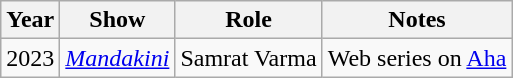<table class="wikitable sortable">
<tr>
<th>Year</th>
<th>Show</th>
<th>Role</th>
<th>Notes</th>
</tr>
<tr>
<td>2023</td>
<td><em><a href='#'>Mandakini</a></em></td>
<td>Samrat Varma</td>
<td>Web series on <a href='#'>Aha</a></td>
</tr>
</table>
